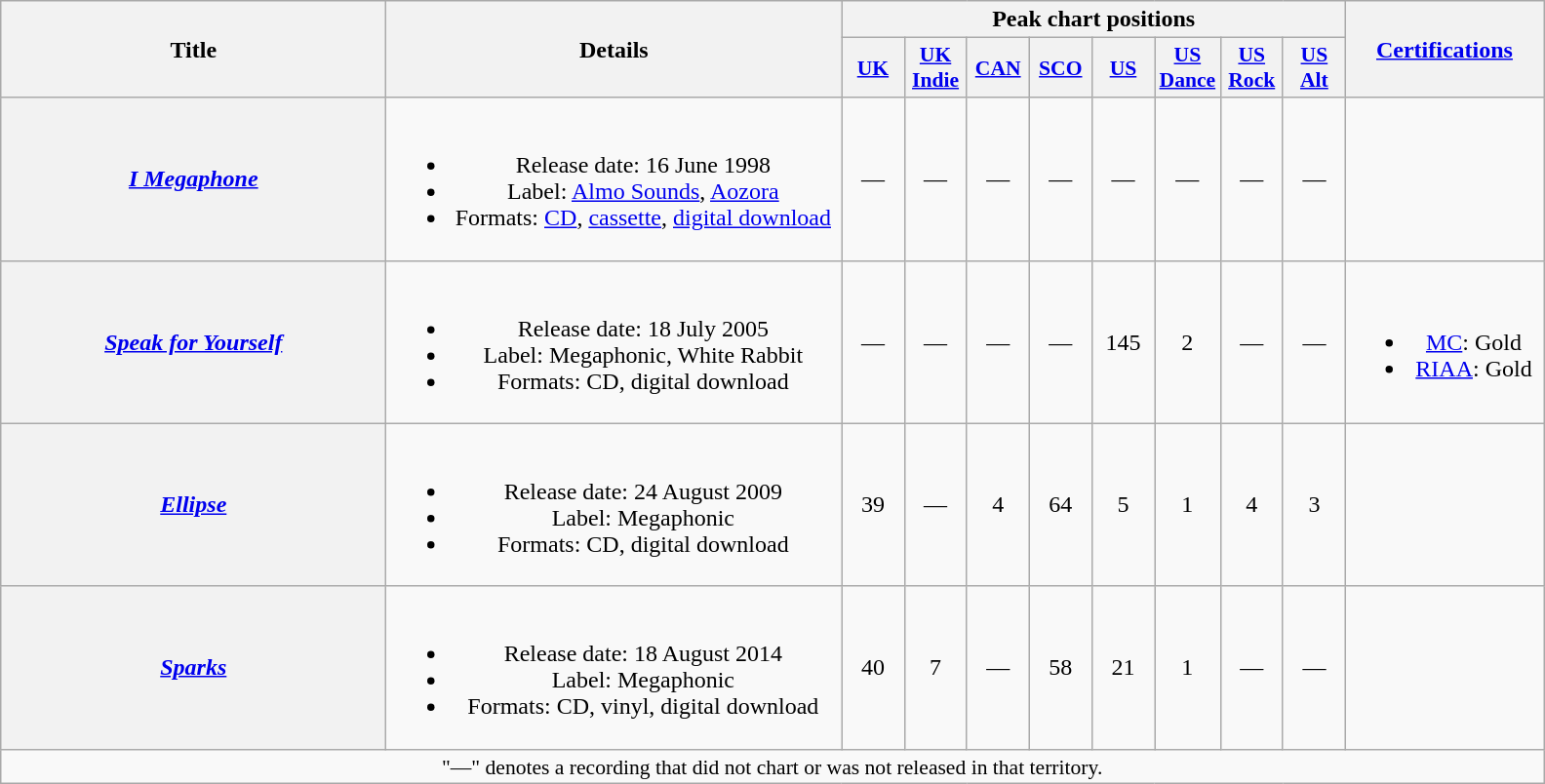<table class="wikitable plainrowheaders" style="text-align:center;">
<tr>
<th scope="col" rowspan="2" style="width:16em;">Title</th>
<th scope="col" rowspan="2" style="width:19em;">Details</th>
<th scope="col" colspan="8">Peak chart positions</th>
<th scope="col" rowspan="2" style="width:8em;"><a href='#'>Certifications</a></th>
</tr>
<tr>
<th scope="col" style="width:2.5em;font-size:90%;"><a href='#'>UK</a><br></th>
<th scope="col" style="width:2.5em;font-size:90%;"><a href='#'>UK Indie</a><br></th>
<th scope="col" style="width:2.5em;font-size:90%;"><a href='#'>CAN</a><br></th>
<th scope="col" style="width:2.5em;font-size:90%;"><a href='#'>SCO</a><br></th>
<th scope="col" style="width:2.5em;font-size:90%;"><a href='#'>US</a><br></th>
<th scope="col" style="width:2.5em;font-size:90%;"><a href='#'>US<br>Dance</a><br></th>
<th scope="col" style="width:2.5em;font-size:90%;"><a href='#'>US Rock</a><br></th>
<th scope="col" style="width:2.5em;font-size:90%;"><a href='#'>US Alt</a><br></th>
</tr>
<tr>
<th scope="row"><em><a href='#'>I Megaphone</a></em></th>
<td><br><ul><li>Release date: 16 June 1998</li><li>Label: <a href='#'>Almo Sounds</a>, <a href='#'>Aozora</a></li><li>Formats: <a href='#'>CD</a>, <a href='#'>cassette</a>, <a href='#'>digital download</a></li></ul></td>
<td>—</td>
<td>—</td>
<td>—</td>
<td>—</td>
<td>—</td>
<td>—</td>
<td>—</td>
<td>—</td>
<td></td>
</tr>
<tr>
<th scope="row"><em><a href='#'>Speak for Yourself</a></em></th>
<td><br><ul><li>Release date: 18 July 2005</li><li>Label: Megaphonic, White Rabbit</li><li>Formats: CD, digital download</li></ul></td>
<td>—</td>
<td>—</td>
<td>—</td>
<td>—</td>
<td>145</td>
<td>2</td>
<td>—</td>
<td>—</td>
<td><br><ul><li><a href='#'>MC</a>: Gold</li><li><a href='#'>RIAA</a>: Gold</li></ul></td>
</tr>
<tr>
<th scope="row"><em><a href='#'>Ellipse</a></em></th>
<td><br><ul><li>Release date: 24 August 2009</li><li>Label: Megaphonic</li><li>Formats: CD, digital download</li></ul></td>
<td>39</td>
<td>—</td>
<td>4</td>
<td>64</td>
<td>5</td>
<td>1</td>
<td>4</td>
<td>3</td>
<td></td>
</tr>
<tr>
<th scope="row"><em><a href='#'>Sparks</a></em></th>
<td><br><ul><li>Release date: 18 August 2014</li><li>Label: Megaphonic</li><li>Formats: CD, vinyl, digital download</li></ul></td>
<td>40</td>
<td>7</td>
<td>—</td>
<td>58</td>
<td>21</td>
<td>1</td>
<td>—</td>
<td>—</td>
<td></td>
</tr>
<tr>
<td colspan="11" style="font-size:90%">"—" denotes a recording that did not chart or was not released in that territory.</td>
</tr>
</table>
